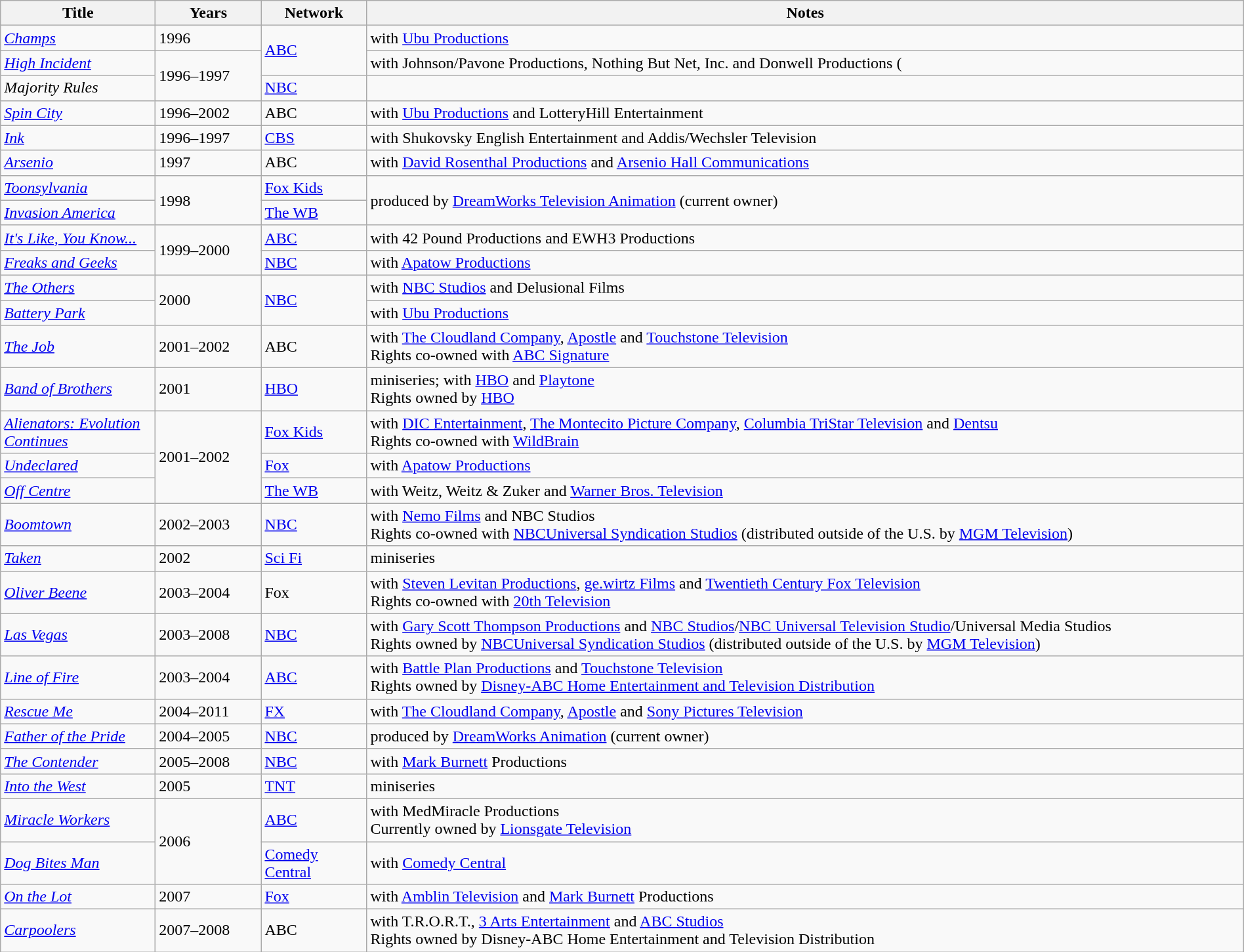<table class="wikitable sortable" style="width:100%;">
<tr>
<th style="width:150px;">Title</th>
<th style="width:100px;">Years</th>
<th style="width:100px;">Network</th>
<th>Notes</th>
</tr>
<tr>
<td><em><a href='#'>Champs</a></em></td>
<td>1996</td>
<td rowspan="2"><a href='#'>ABC</a></td>
<td>with <a href='#'>Ubu Productions</a></td>
</tr>
<tr>
<td><em><a href='#'>High Incident</a></em></td>
<td rowspan="2">1996–1997</td>
<td>with Johnson/Pavone Productions, Nothing But Net, Inc.  and Donwell Productions (</td>
</tr>
<tr>
<td><em>Majority Rules</em></td>
<td><a href='#'>NBC</a></td>
<td></td>
</tr>
<tr>
<td><em><a href='#'>Spin City</a></em></td>
<td>1996–2002</td>
<td>ABC</td>
<td>with <a href='#'>Ubu Productions</a> and LotteryHill Entertainment</td>
</tr>
<tr>
<td><em><a href='#'>Ink</a></em></td>
<td>1996–1997</td>
<td><a href='#'>CBS</a></td>
<td>with Shukovsky English Entertainment and Addis/Wechsler Television</td>
</tr>
<tr>
<td><em><a href='#'>Arsenio</a></em></td>
<td>1997</td>
<td>ABC</td>
<td>with <a href='#'>David Rosenthal Productions</a> and <a href='#'>Arsenio Hall Communications</a></td>
</tr>
<tr>
<td><em><a href='#'>Toonsylvania</a></em></td>
<td rowspan="2">1998</td>
<td><a href='#'>Fox Kids</a></td>
<td rowspan="2">produced by <a href='#'>DreamWorks Television Animation</a> (current owner)</td>
</tr>
<tr>
<td><em><a href='#'>Invasion America</a></em></td>
<td><a href='#'>The WB</a></td>
</tr>
<tr>
<td><em><a href='#'>It's Like, You Know...</a></em></td>
<td rowspan="2">1999–2000</td>
<td><a href='#'>ABC</a></td>
<td>with 42 Pound Productions and EWH3 Productions</td>
</tr>
<tr>
<td><em><a href='#'>Freaks and Geeks</a></em></td>
<td><a href='#'>NBC</a></td>
<td>with <a href='#'>Apatow Productions</a></td>
</tr>
<tr>
<td><em><a href='#'>The Others</a></em></td>
<td rowspan="2">2000</td>
<td rowspan="2"><a href='#'>NBC</a></td>
<td>with <a href='#'>NBC Studios</a> and Delusional Films</td>
</tr>
<tr>
<td><em><a href='#'>Battery Park</a></em></td>
<td>with <a href='#'>Ubu Productions</a></td>
</tr>
<tr>
<td><em><a href='#'>The Job</a></em></td>
<td>2001–2002</td>
<td>ABC</td>
<td>with <a href='#'>The Cloudland Company</a>, <a href='#'>Apostle</a> and <a href='#'>Touchstone Television</a><br>Rights co-owned with <a href='#'>ABC Signature</a></td>
</tr>
<tr>
<td><em><a href='#'>Band of Brothers</a></em></td>
<td>2001</td>
<td><a href='#'>HBO</a></td>
<td>miniseries; with <a href='#'>HBO</a> and <a href='#'>Playtone</a><br>Rights owned by <a href='#'>HBO</a></td>
</tr>
<tr>
<td><em><a href='#'>Alienators: Evolution Continues</a></em></td>
<td rowspan="3">2001–2002</td>
<td><a href='#'>Fox Kids</a></td>
<td>with <a href='#'>DIC Entertainment</a>, <a href='#'>The Montecito Picture Company</a>, <a href='#'>Columbia TriStar Television</a> and <a href='#'>Dentsu</a><br>Rights co-owned with <a href='#'>WildBrain</a></td>
</tr>
<tr>
<td><em><a href='#'>Undeclared</a></em></td>
<td><a href='#'>Fox</a></td>
<td>with <a href='#'>Apatow Productions</a></td>
</tr>
<tr>
<td><em><a href='#'>Off Centre</a></em></td>
<td><a href='#'>The WB</a></td>
<td>with Weitz, Weitz & Zuker and <a href='#'>Warner Bros. Television</a></td>
</tr>
<tr>
<td><em><a href='#'>Boomtown</a></em></td>
<td>2002–2003</td>
<td><a href='#'>NBC</a></td>
<td>with <a href='#'>Nemo Films</a> and NBC Studios<br>Rights co-owned with <a href='#'>NBCUniversal Syndication Studios</a> (distributed outside of the U.S. by <a href='#'>MGM Television</a>)</td>
</tr>
<tr>
<td><em><a href='#'>Taken</a></em></td>
<td>2002</td>
<td><a href='#'>Sci Fi</a></td>
<td>miniseries</td>
</tr>
<tr>
<td><em><a href='#'>Oliver Beene</a></em></td>
<td>2003–2004</td>
<td>Fox</td>
<td>with <a href='#'>Steven Levitan Productions</a>, <a href='#'>ge.wirtz Films</a> and <a href='#'>Twentieth Century Fox Television</a><br>Rights co-owned with <a href='#'>20th Television</a></td>
</tr>
<tr>
<td><em><a href='#'>Las Vegas</a></em></td>
<td>2003–2008</td>
<td><a href='#'>NBC</a></td>
<td>with <a href='#'>Gary Scott Thompson Productions</a> and <a href='#'>NBC Studios</a>/<a href='#'>NBC Universal Television Studio</a>/Universal Media Studios<br>Rights owned by <a href='#'>NBCUniversal Syndication Studios</a> (distributed outside of the U.S. by <a href='#'>MGM Television</a>)</td>
</tr>
<tr>
<td><em><a href='#'>Line of Fire</a></em></td>
<td>2003–2004</td>
<td><a href='#'>ABC</a></td>
<td>with <a href='#'>Battle Plan Productions</a> and <a href='#'>Touchstone Television</a><br>Rights owned by <a href='#'>Disney-ABC Home Entertainment and Television Distribution</a></td>
</tr>
<tr>
<td><em><a href='#'>Rescue Me</a></em></td>
<td>2004–2011</td>
<td><a href='#'>FX</a></td>
<td>with <a href='#'>The Cloudland Company</a>, <a href='#'>Apostle</a> and <a href='#'>Sony Pictures Television</a></td>
</tr>
<tr>
<td><em><a href='#'>Father of the Pride</a></em></td>
<td>2004–2005</td>
<td><a href='#'>NBC</a></td>
<td>produced by <a href='#'>DreamWorks Animation</a> (current owner)</td>
</tr>
<tr>
<td><em><a href='#'>The Contender</a></em></td>
<td>2005–2008</td>
<td><a href='#'>NBC</a></td>
<td>with <a href='#'>Mark Burnett</a> Productions</td>
</tr>
<tr>
<td><em><a href='#'>Into the West</a></em></td>
<td>2005</td>
<td><a href='#'>TNT</a></td>
<td>miniseries</td>
</tr>
<tr>
<td><em><a href='#'>Miracle Workers</a></em></td>
<td rowspan="2">2006</td>
<td><a href='#'>ABC</a></td>
<td>with MedMiracle Productions<br>Currently owned by <a href='#'>Lionsgate Television</a></td>
</tr>
<tr>
<td><em><a href='#'>Dog Bites Man</a></em></td>
<td><a href='#'>Comedy Central</a></td>
<td>with <a href='#'>Comedy Central</a></td>
</tr>
<tr>
<td><em><a href='#'>On the Lot</a></em></td>
<td>2007</td>
<td><a href='#'>Fox</a></td>
<td>with <a href='#'>Amblin Television</a> and <a href='#'>Mark Burnett</a> Productions</td>
</tr>
<tr>
<td><em><a href='#'>Carpoolers</a></em></td>
<td>2007–2008</td>
<td>ABC</td>
<td>with T.R.O.R.T., <a href='#'>3 Arts Entertainment</a> and <a href='#'>ABC Studios</a><br>Rights owned by Disney-ABC Home Entertainment and Television Distribution</td>
</tr>
</table>
